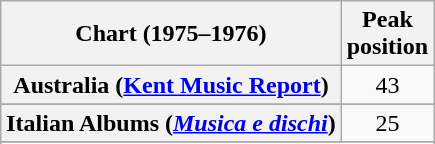<table class="wikitable sortable plainrowheaders" style="text-align:center">
<tr>
<th scope="col">Chart (1975–1976)</th>
<th scope="col">Peak<br>position</th>
</tr>
<tr>
<th scope="row">Australia (<a href='#'>Kent Music Report</a>)</th>
<td>43</td>
</tr>
<tr>
</tr>
<tr>
<th scope="row">Italian Albums (<em><a href='#'>Musica e dischi</a></em>)</th>
<td>25</td>
</tr>
<tr>
</tr>
<tr>
</tr>
<tr>
</tr>
</table>
